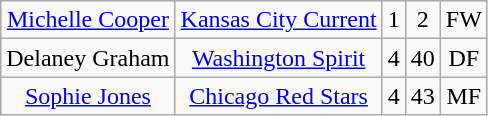<table class="wikitable" style="text-align:center;">
<tr>
<td><a href='#'>Michelle Cooper</a></td>
<td><a href='#'>Kansas City Current</a></td>
<td>1</td>
<td>2</td>
<td>FW</td>
</tr>
<tr>
<td>Delaney Graham</td>
<td><a href='#'>Washington Spirit</a></td>
<td>4</td>
<td>40</td>
<td>DF</td>
</tr>
<tr>
<td><a href='#'>Sophie Jones</a></td>
<td><a href='#'>Chicago Red Stars</a></td>
<td>4</td>
<td>43</td>
<td>MF</td>
</tr>
</table>
